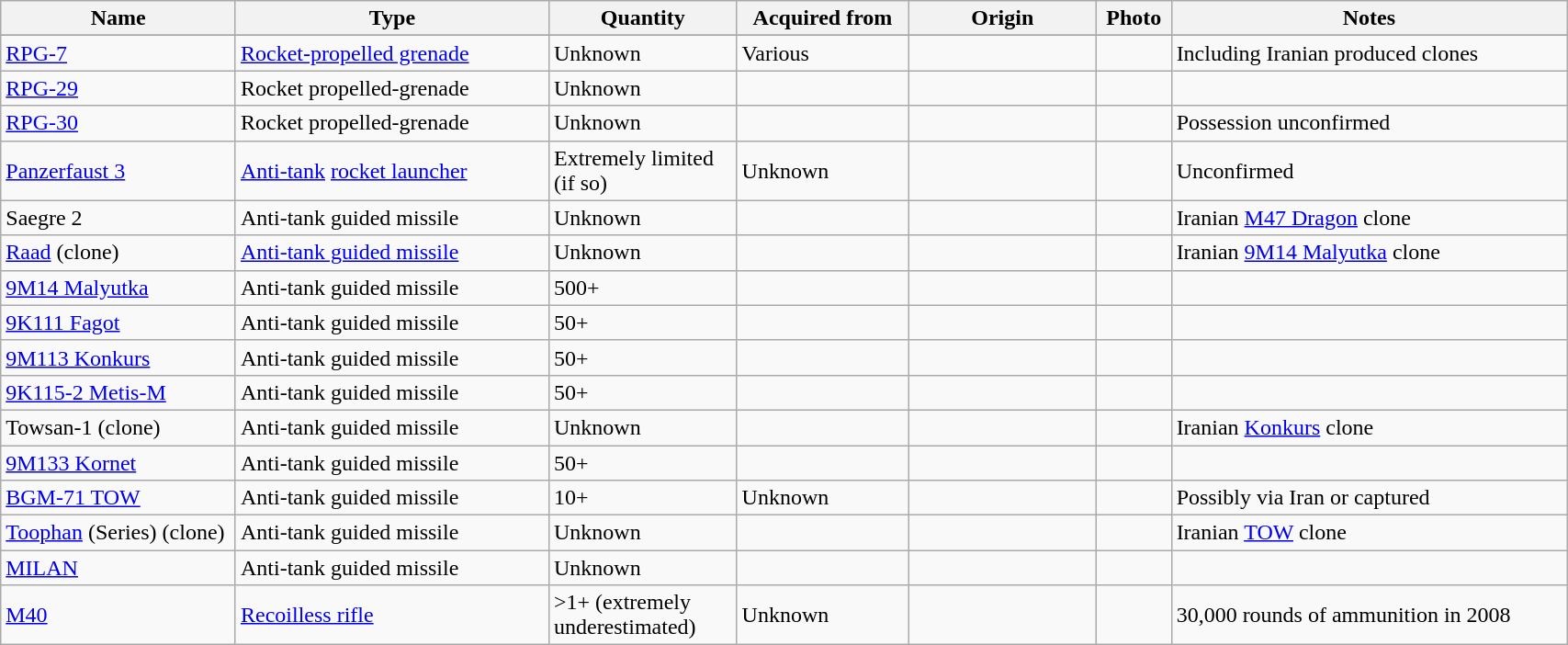<table style="width:90%;" class="wikitable">
<tr>
<th style="width:15%;">Name</th>
<th style="width:20%;">Type</th>
<th style="width:12%;">Quantity</th>
<th>Acquired from</th>
<th style="width:12%;">Origin</th>
<th>Photo</th>
<th>Notes</th>
</tr>
<tr>
</tr>
<tr>
<td><a href='#'>RPG-7</a></td>
<td><a href='#'>Rocket-propelled grenade</a></td>
<td>Unknown</td>
<td>Various</td>
<td></td>
<td></td>
<td>Including Iranian produced clones</td>
</tr>
<tr>
<td><a href='#'>RPG-29</a></td>
<td>Rocket propelled-grenade</td>
<td>Unknown</td>
<td></td>
<td></td>
<td></td>
<td></td>
</tr>
<tr>
<td><a href='#'>RPG-30</a></td>
<td>Rocket propelled-grenade</td>
<td>Unknown</td>
<td><br></td>
<td></td>
<td></td>
<td>Possession unconfirmed</td>
</tr>
<tr>
<td><a href='#'>Panzerfaust 3</a></td>
<td><a href='#'>Anti-tank</a> <a href='#'>rocket launcher</a></td>
<td>Extremely limited (if so)</td>
<td>Unknown</td>
<td></td>
<td></td>
<td>Unconfirmed</td>
</tr>
<tr>
<td>Saegre 2</td>
<td>Anti-tank guided missile</td>
<td>Unknown</td>
<td></td>
<td></td>
<td></td>
<td>Iranian <a href='#'>M47 Dragon</a> clone</td>
</tr>
<tr>
<td><a href='#'>Raad</a> (clone)</td>
<td><a href='#'>Anti-tank guided missile</a></td>
<td>Unknown</td>
<td></td>
<td></td>
<td></td>
<td>Iranian <a href='#'>9M14 Malyutka</a> clone</td>
</tr>
<tr>
<td><a href='#'>9M14 Malyutka</a></td>
<td>Anti-tank guided missile</td>
<td>500+</td>
<td></td>
<td></td>
<td></td>
<td></td>
</tr>
<tr>
<td><a href='#'>9K111 Fagot</a></td>
<td>Anti-tank guided missile</td>
<td>50+</td>
<td></td>
<td></td>
<td></td>
<td></td>
</tr>
<tr>
<td><a href='#'>9M113 Konkurs</a></td>
<td>Anti-tank guided missile</td>
<td>50+</td>
<td><br></td>
<td></td>
<td></td>
<td></td>
</tr>
<tr>
<td><a href='#'>9K115-2 Metis-M</a></td>
<td>Anti-tank guided missile</td>
<td>50+</td>
<td></td>
<td></td>
<td></td>
<td></td>
</tr>
<tr>
<td>Towsan-1 (clone)</td>
<td>Anti-tank guided missile</td>
<td>Unknown</td>
<td></td>
<td></td>
<td></td>
<td>Iranian <a href='#'>Konkurs</a> clone</td>
</tr>
<tr>
<td><a href='#'>9M133 Kornet</a></td>
<td>Anti-tank guided missile</td>
<td>50+</td>
<td></td>
<td></td>
<td></td>
<td></td>
</tr>
<tr>
<td><a href='#'>BGM-71 TOW</a></td>
<td>Anti-tank guided missile</td>
<td>10+</td>
<td>Unknown</td>
<td></td>
<td></td>
<td>Possibly via Iran or captured</td>
</tr>
<tr>
<td><a href='#'>Toophan</a> (Series) (clone)</td>
<td>Anti-tank guided missile</td>
<td>Unknown</td>
<td></td>
<td></td>
<td></td>
<td>Iranian <a href='#'>TOW</a> clone</td>
</tr>
<tr>
<td><a href='#'>MILAN</a></td>
<td>Anti-tank guided missile</td>
<td>Unknown</td>
<td></td>
<td></td>
<td></td>
<td></td>
</tr>
<tr>
<td><a href='#'>M40</a></td>
<td><a href='#'>Recoilless rifle</a></td>
<td>>1+ (extremely underestimated)</td>
<td>Unknown</td>
<td></td>
<td></td>
<td>30,000 rounds of ammunition in 2008</td>
</tr>
</table>
